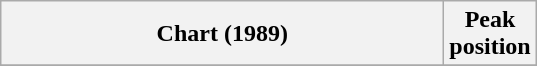<table class="wikitable sortable plainrowheaders" style="text-align:center">
<tr>
<th scope="col" style="width:18em;">Chart (1989)</th>
<th scope="col">Peak<br> position</th>
</tr>
<tr>
</tr>
</table>
